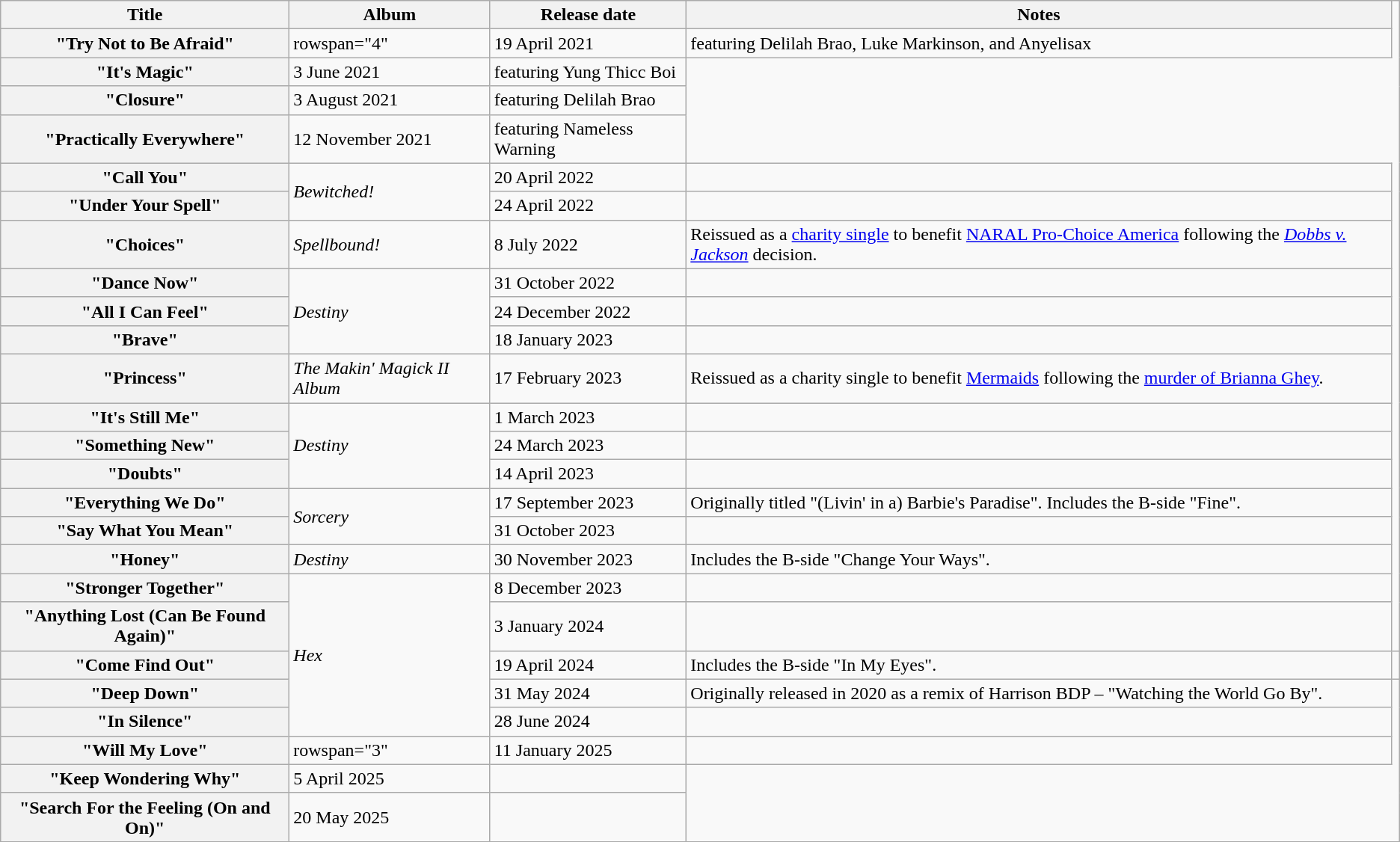<table class="wikitable plainrowheaders">
<tr>
<th>Title</th>
<th>Album</th>
<th>Release date</th>
<th>Notes</th>
</tr>
<tr>
<th scope="row">"Try Not to Be Afraid"</th>
<td>rowspan="4" </td>
<td>19 April 2021</td>
<td>featuring Delilah Brao, Luke Markinson, and Anyelisax</td>
</tr>
<tr>
<th scope="row">"It's Magic"</th>
<td>3 June 2021</td>
<td>featuring Yung Thicc Boi</td>
</tr>
<tr>
<th scope="row">"Closure"</th>
<td>3 August 2021</td>
<td>featuring Delilah Brao</td>
</tr>
<tr>
<th scope="row">"Practically Everywhere"</th>
<td>12 November 2021</td>
<td>featuring Nameless Warning</td>
</tr>
<tr>
<th scope="row">"Call You"</th>
<td rowspan="2"><em>Bewitched!</em></td>
<td>20 April 2022</td>
<td></td>
</tr>
<tr>
<th scope="row">"Under Your Spell"</th>
<td>24 April 2022</td>
<td></td>
</tr>
<tr>
<th scope="row">"Choices"</th>
<td><em>Spellbound!</em></td>
<td>8 July 2022</td>
<td>Reissued as a <a href='#'>charity single</a> to benefit <a href='#'>NARAL Pro-Choice America</a> following the <em><a href='#'>Dobbs v. Jackson</a></em> decision.</td>
</tr>
<tr>
<th scope="row">"Dance Now"</th>
<td rowspan="3"><em>Destiny</em></td>
<td>31 October 2022</td>
<td></td>
</tr>
<tr>
<th scope="row">"All I Can Feel"</th>
<td>24 December 2022</td>
<td></td>
</tr>
<tr>
<th scope="row">"Brave"</th>
<td>18 January 2023</td>
<td></td>
</tr>
<tr>
<th scope="row">"Princess"</th>
<td><em>The Makin' Magick II Album</em></td>
<td>17 February 2023</td>
<td>Reissued as a charity single to benefit <a href='#'>Mermaids</a> following the <a href='#'>murder of Brianna Ghey</a>.</td>
</tr>
<tr>
<th scope="row">"It's Still Me"</th>
<td rowspan="3"><em>Destiny</em></td>
<td>1 March 2023</td>
<td></td>
</tr>
<tr>
<th scope="row">"Something New"</th>
<td>24 March 2023</td>
<td></td>
</tr>
<tr>
<th scope="row">"Doubts"</th>
<td>14 April 2023</td>
<td></td>
</tr>
<tr>
<th scope="row">"Everything We Do"</th>
<td rowspan="2"><em>Sorcery</em></td>
<td>17 September 2023</td>
<td>Originally titled "(Livin' in a) Barbie's Paradise". Includes the B-side "Fine".</td>
</tr>
<tr>
<th scope="row">"Say What You Mean"</th>
<td>31 October 2023</td>
<td></td>
</tr>
<tr>
<th scope="row">"Honey"</th>
<td rowspan="1"><em>Destiny</em></td>
<td>30 November 2023</td>
<td>Includes the B-side "Change Your Ways".</td>
</tr>
<tr>
<th scope="row">"Stronger Together"</th>
<td rowspan="5"><em>Hex</em></td>
<td>8 December 2023</td>
<td></td>
</tr>
<tr>
<th scope="row">"Anything Lost (Can Be Found Again)"</th>
<td>3 January 2024</td>
<td></td>
</tr>
<tr>
<th scope="row">"Come Find Out"</th>
<td>19 April 2024</td>
<td>Includes the B-side "In My Eyes".</td>
<td></td>
</tr>
<tr>
<th scope="row">"Deep Down"</th>
<td>31 May 2024</td>
<td>Originally released in 2020 as a remix of Harrison BDP – "Watching the World Go By".</td>
</tr>
<tr>
<th scope="row">"In Silence"</th>
<td>28 June 2024</td>
<td></td>
</tr>
<tr>
<th scope="row">"Will My Love"</th>
<td>rowspan="3" </td>
<td>11 January 2025</td>
<td></td>
</tr>
<tr>
<th scope="row">"Keep Wondering Why"</th>
<td>5 April 2025</td>
<td></td>
</tr>
<tr>
<th scope="row">"Search For the Feeling (On and On)"</th>
<td>20 May 2025</td>
<td></td>
</tr>
<tr>
</tr>
</table>
